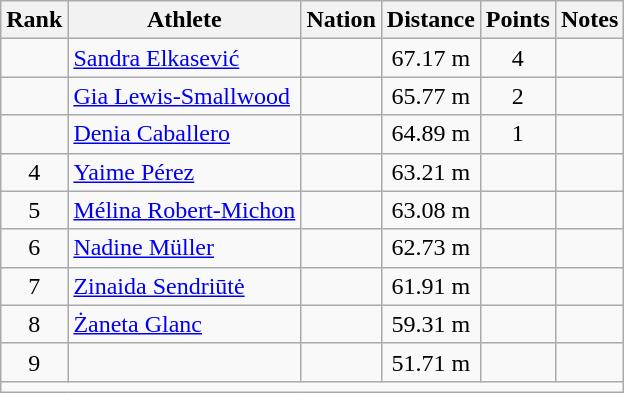<table class="wikitable sortable" style="text-align:center;">
<tr>
<th scope="col" style="width: 10px;">Rank</th>
<th scope="col">Athlete</th>
<th scope="col">Nation</th>
<th scope="col">Distance</th>
<th scope="col">Points</th>
<th scope="col">Notes</th>
</tr>
<tr>
<td></td>
<td align="left"><a href='#'>Sandra Elkasević</a></td>
<td align="left"></td>
<td>67.17 m</td>
<td>4</td>
<td></td>
</tr>
<tr>
<td></td>
<td align="left"><a href='#'>Gia Lewis-Smallwood</a></td>
<td align="left"></td>
<td>65.77 m</td>
<td>2</td>
<td></td>
</tr>
<tr>
<td></td>
<td align="left"><a href='#'>Denia Caballero</a></td>
<td align="left"></td>
<td>64.89 m</td>
<td>1</td>
<td></td>
</tr>
<tr>
<td>4</td>
<td align="left"><a href='#'>Yaime Pérez</a></td>
<td align="left"></td>
<td>63.21 m</td>
<td></td>
<td></td>
</tr>
<tr>
<td>5</td>
<td align="left"><a href='#'>Mélina Robert-Michon</a></td>
<td align="left"></td>
<td>63.08 m</td>
<td></td>
<td></td>
</tr>
<tr>
<td>6</td>
<td align="left"><a href='#'>Nadine Müller</a></td>
<td align="left"></td>
<td>62.73 m</td>
<td></td>
<td></td>
</tr>
<tr>
<td>7</td>
<td align="left"><a href='#'>Zinaida Sendriūtė</a></td>
<td align="left"></td>
<td>61.91 m</td>
<td></td>
<td></td>
</tr>
<tr>
<td>8</td>
<td align="left"><a href='#'>Żaneta Glanc</a></td>
<td align="left"></td>
<td>59.31 m</td>
<td></td>
<td></td>
</tr>
<tr>
<td>9</td>
<td align="left"></td>
<td align="left"></td>
<td>51.71 m</td>
<td></td>
<td></td>
</tr>
<tr class="sortbottom">
<td colspan="6"></td>
</tr>
</table>
